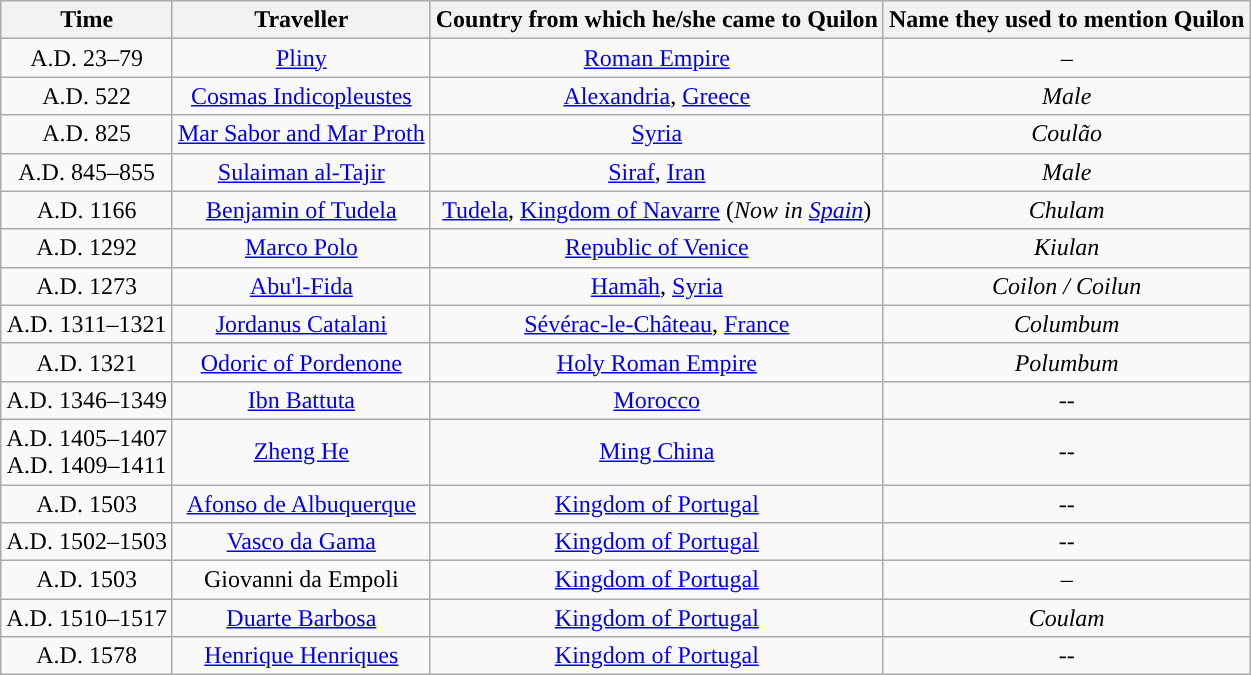<table class="wikitable" plainrowheaders unsortable" style="text-align:center">
<tr>
<th style="width:20%%;" style="background:Aquamarine;">Time</th>
<th style="width:20%%;" style="background:Aquamarine;">Traveller</th>
<th style="width:20">Country from which he/she came to Quilon</th>
<th style="width:20">Name they used to mention Quilon</th>
</tr>
<tr>
<td>A.D. 23–79</td>
<td><a href='#'>Pliny</a></td>
<td><a href='#'>Roman Empire</a></td>
<td>–</td>
</tr>
<tr>
<td>A.D. 522</td>
<td><a href='#'>Cosmas Indicopleustes</a></td>
<td><a href='#'>Alexandria</a>, <a href='#'>Greece</a></td>
<td><em>Male</em></td>
</tr>
<tr>
<td>A.D. 825</td>
<td><a href='#'>Mar Sabor and Mar Proth</a></td>
<td><a href='#'>Syria</a></td>
<td><em>Coulão</em></td>
</tr>
<tr>
<td>A.D. 845–855</td>
<td><a href='#'>Sulaiman al-Tajir</a></td>
<td><a href='#'>Siraf</a>, <a href='#'>Iran</a></td>
<td><em>Male</em></td>
</tr>
<tr>
<td>A.D. 1166</td>
<td><a href='#'>Benjamin of Tudela</a></td>
<td><a href='#'>Tudela</a>, <a href='#'>Kingdom of Navarre</a> (<em>Now in <a href='#'>Spain</a></em>)</td>
<td><em>Chulam</em></td>
</tr>
<tr>
<td>A.D. 1292</td>
<td><a href='#'>Marco Polo</a></td>
<td><a href='#'>Republic of Venice</a></td>
<td><em>Kiulan</em></td>
</tr>
<tr>
<td>A.D. 1273</td>
<td><a href='#'>Abu'l-Fida</a></td>
<td><a href='#'>Hamāh</a>, <a href='#'>Syria</a></td>
<td><em>Coilon / Coilun</em></td>
</tr>
<tr>
<td>A.D. 1311–1321</td>
<td><a href='#'>Jordanus Catalani</a></td>
<td><a href='#'>Sévérac-le-Château</a>, <a href='#'>France</a></td>
<td><em>Columbum</em></td>
</tr>
<tr>
<td>A.D. 1321</td>
<td><a href='#'>Odoric of Pordenone</a></td>
<td><a href='#'>Holy Roman Empire</a></td>
<td><em>Polumbum</em></td>
</tr>
<tr>
<td>A.D. 1346–1349</td>
<td><a href='#'>Ibn Battuta</a></td>
<td><a href='#'>Morocco</a></td>
<td>--</td>
</tr>
<tr>
<td>A.D. 1405–1407 <br> A.D. 1409–1411</td>
<td><a href='#'>Zheng He</a></td>
<td><a href='#'>Ming China</a></td>
<td>--</td>
</tr>
<tr>
<td>A.D. 1503</td>
<td><a href='#'>Afonso de Albuquerque</a></td>
<td><a href='#'>Kingdom of Portugal</a></td>
<td>--</td>
</tr>
<tr>
<td>A.D. 1502–1503</td>
<td><a href='#'>Vasco da Gama</a></td>
<td><a href='#'>Kingdom of Portugal</a></td>
<td>--</td>
</tr>
<tr>
<td>A.D. 1503</td>
<td>Giovanni da Empoli</td>
<td><a href='#'>Kingdom of Portugal</a></td>
<td>–</td>
</tr>
<tr>
<td>A.D. 1510–1517</td>
<td><a href='#'>Duarte Barbosa</a></td>
<td><a href='#'>Kingdom of Portugal</a></td>
<td><em>Coulam</em></td>
</tr>
<tr>
<td>A.D. 1578</td>
<td><a href='#'>Henrique Henriques</a></td>
<td><a href='#'>Kingdom of Portugal</a></td>
<td>--</td>
</tr>
</table>
